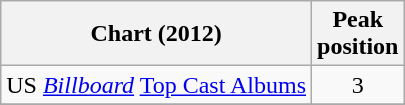<table class="wikitable">
<tr>
<th>Chart (2012)</th>
<th>Peak<br>position</th>
</tr>
<tr>
<td>US <em><a href='#'>Billboard</a></em> <a href='#'>Top Cast Albums</a></td>
<td align="center">3</td>
</tr>
<tr>
</tr>
</table>
